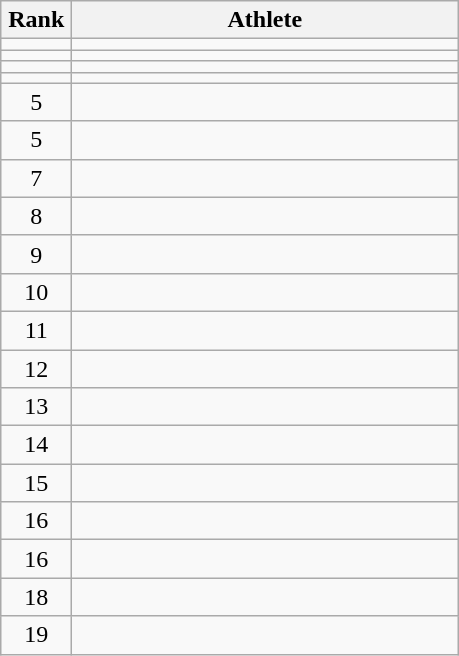<table class="wikitable" style="text-align: center;">
<tr>
<th width=40>Rank</th>
<th width=250>Athlete</th>
</tr>
<tr>
<td></td>
<td align="left"></td>
</tr>
<tr>
<td></td>
<td align="left"></td>
</tr>
<tr>
<td></td>
<td align="left"></td>
</tr>
<tr>
<td></td>
<td align="left"></td>
</tr>
<tr>
<td>5</td>
<td align="left"></td>
</tr>
<tr>
<td>5</td>
<td align="left"></td>
</tr>
<tr>
<td>7</td>
<td align="left"></td>
</tr>
<tr>
<td>8</td>
<td align="left"></td>
</tr>
<tr>
<td>9</td>
<td align="left"></td>
</tr>
<tr>
<td>10</td>
<td align="left"></td>
</tr>
<tr>
<td>11</td>
<td align="left"></td>
</tr>
<tr>
<td>12</td>
<td align="left"></td>
</tr>
<tr>
<td>13</td>
<td align="left"></td>
</tr>
<tr>
<td>14</td>
<td align="left"></td>
</tr>
<tr>
<td>15</td>
<td align="left"></td>
</tr>
<tr>
<td>16</td>
<td align="left"></td>
</tr>
<tr>
<td>16</td>
<td align="left"></td>
</tr>
<tr>
<td>18</td>
<td align="left"></td>
</tr>
<tr>
<td>19</td>
<td align="left"></td>
</tr>
</table>
